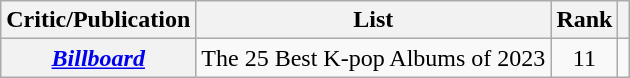<table class="wikitable plainrowheaders" style="text-align:center">
<tr>
<th>Critic/Publication</th>
<th scope="col">List</th>
<th scope="col">Rank</th>
<th scope="col" class="unsortable"></th>
</tr>
<tr>
<th scope="row"><em><a href='#'>Billboard</a></em></th>
<td>The 25 Best K-pop Albums of 2023</td>
<td>11</td>
<td></td>
</tr>
</table>
